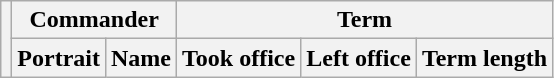<table class="wikitable sortable">
<tr>
<th rowspan=2></th>
<th colspan=2>Commander</th>
<th colspan=3>Term</th>
</tr>
<tr>
<th>Portrait</th>
<th>Name</th>
<th>Took office</th>
<th>Left office</th>
<th>Term length<br>
































</th>
</tr>
</table>
